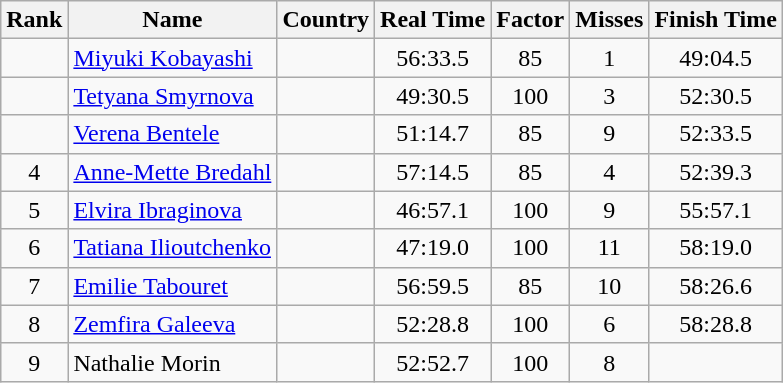<table class="wikitable sortable" style="text-align:center">
<tr>
<th>Rank</th>
<th>Name</th>
<th>Country</th>
<th>Real Time</th>
<th>Factor</th>
<th>Misses</th>
<th>Finish Time</th>
</tr>
<tr>
<td></td>
<td align=left><a href='#'>Miyuki Kobayashi</a></td>
<td align=left></td>
<td>56:33.5</td>
<td>85</td>
<td>1</td>
<td>49:04.5</td>
</tr>
<tr>
<td></td>
<td align=left><a href='#'>Tetyana Smyrnova</a></td>
<td align=left></td>
<td>49:30.5</td>
<td>100</td>
<td>3</td>
<td>52:30.5</td>
</tr>
<tr>
<td></td>
<td align=left><a href='#'>Verena Bentele</a></td>
<td align=left></td>
<td>51:14.7</td>
<td>85</td>
<td>9</td>
<td>52:33.5</td>
</tr>
<tr>
<td>4</td>
<td align=left><a href='#'>Anne-Mette Bredahl</a></td>
<td align=left></td>
<td>57:14.5</td>
<td>85</td>
<td>4</td>
<td>52:39.3</td>
</tr>
<tr>
<td>5</td>
<td align=left><a href='#'>Elvira Ibraginova</a></td>
<td align=left></td>
<td>46:57.1</td>
<td>100</td>
<td>9</td>
<td>55:57.1</td>
</tr>
<tr>
<td>6</td>
<td align=left><a href='#'>Tatiana Ilioutchenko</a></td>
<td align=left></td>
<td>47:19.0</td>
<td>100</td>
<td>11</td>
<td>58:19.0</td>
</tr>
<tr>
<td>7</td>
<td align=left><a href='#'>Emilie Tabouret</a></td>
<td align=left></td>
<td>56:59.5</td>
<td>85</td>
<td>10</td>
<td>58:26.6</td>
</tr>
<tr>
<td>8</td>
<td align=left><a href='#'>Zemfira Galeeva</a></td>
<td align=left></td>
<td>52:28.8</td>
<td>100</td>
<td>6</td>
<td>58:28.8</td>
</tr>
<tr>
<td>9</td>
<td align=left>Nathalie Morin</td>
<td align=left></td>
<td>52:52.7</td>
<td>100</td>
<td>8</td>
<td></td>
</tr>
</table>
